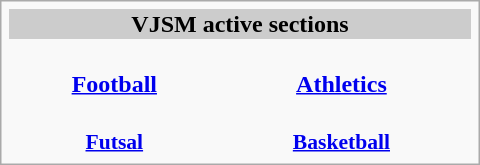<table class="infobox" style="width: 20em; font-size: 95%em;">
<tr style="background:#ccc; text-align:center;">
<th colspan="3">VJSM active sections</th>
</tr>
<tr style="text-align: center">
<td><br><strong><a href='#'>Football</a></strong></td>
<td><br><strong><a href='#'>Athletics</a></strong></td>
</tr>
<tr style="font-size: 90%; text-align: center">
<td><br><strong><a href='#'>Futsal</a></strong></td>
<td><br><strong><a href='#'>Basketball</a></strong></td>
<td></td>
</tr>
</table>
